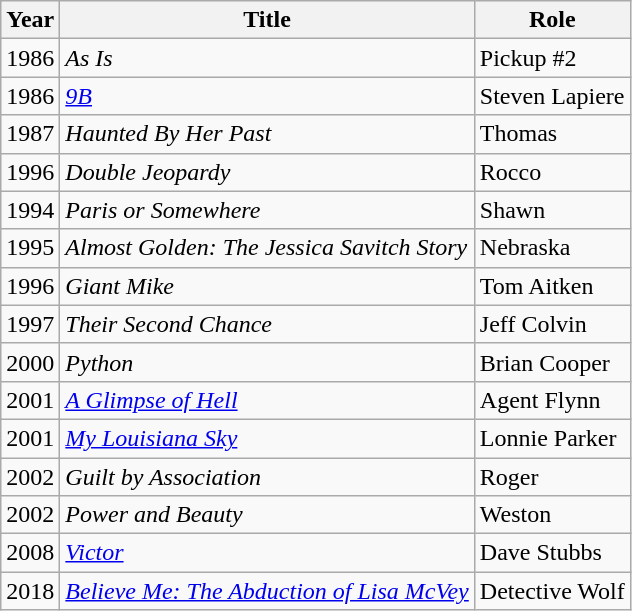<table class="wikitable sortable">
<tr>
<th>Year</th>
<th>Title</th>
<th>Role</th>
</tr>
<tr>
<td>1986</td>
<td><em>As Is</em></td>
<td>Pickup #2</td>
</tr>
<tr>
<td>1986</td>
<td><em><a href='#'>9B</a></em></td>
<td>Steven Lapiere</td>
</tr>
<tr>
<td>1987</td>
<td><em>Haunted By Her Past</em></td>
<td>Thomas</td>
</tr>
<tr>
<td>1996</td>
<td><em>Double Jeopardy</em></td>
<td>Rocco</td>
</tr>
<tr>
<td>1994</td>
<td><em>Paris or Somewhere</em></td>
<td>Shawn</td>
</tr>
<tr>
<td>1995</td>
<td><em>Almost Golden: The Jessica Savitch Story</em></td>
<td>Nebraska</td>
</tr>
<tr>
<td>1996</td>
<td><em>Giant Mike</em></td>
<td>Tom Aitken</td>
</tr>
<tr>
<td>1997</td>
<td><em>Their Second Chance</em></td>
<td>Jeff Colvin</td>
</tr>
<tr>
<td>2000</td>
<td><em>Python</em></td>
<td>Brian Cooper</td>
</tr>
<tr>
<td>2001</td>
<td data-sort-value="Glimpse of Hell, A"><em><a href='#'>A Glimpse of Hell</a></em></td>
<td>Agent Flynn</td>
</tr>
<tr>
<td>2001</td>
<td><em><a href='#'>My Louisiana Sky</a></em></td>
<td>Lonnie Parker</td>
</tr>
<tr>
<td>2002</td>
<td><em>Guilt by Association</em></td>
<td>Roger</td>
</tr>
<tr>
<td>2002</td>
<td><em>Power and Beauty</em></td>
<td>Weston</td>
</tr>
<tr>
<td>2008</td>
<td><em><a href='#'>Victor</a></em></td>
<td>Dave Stubbs</td>
</tr>
<tr>
<td>2018</td>
<td><em><a href='#'>Believe Me: The Abduction of Lisa McVey</a></em></td>
<td>Detective Wolf</td>
</tr>
</table>
